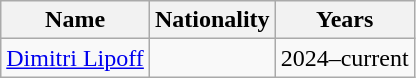<table class="wikitable" style="text-align: center">
<tr>
<th>Name</th>
<th>Nationality</th>
<th>Years</th>
</tr>
<tr>
<td align="left"><a href='#'>Dimitri Lipoff</a></td>
<td align="left"></td>
<td align="left">2024–current</td>
</tr>
</table>
